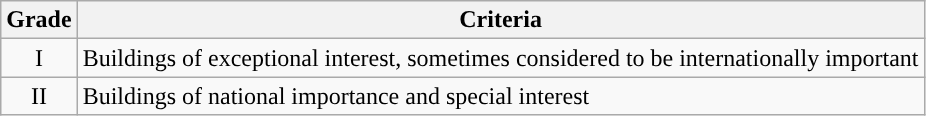<table class="wikitable">
<tr>
<th>Grade</th>
<th>Criteria</th>
</tr>
<tr>
<td align="center" >I</td>
<td>Buildings of exceptional interest, sometimes considered to be internationally important</td>
</tr>
<tr>
<td align="center" >II</td>
<td>Buildings of national importance and special interest</td>
</tr>
</table>
